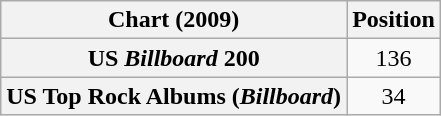<table class="wikitable sortable plainrowheaders">
<tr>
<th>Chart (2009)</th>
<th>Position</th>
</tr>
<tr>
<th scope="row">US <em>Billboard</em> 200</th>
<td align="center">136</td>
</tr>
<tr>
<th scope="row">US Top Rock Albums (<em>Billboard</em>)</th>
<td align="center">34</td>
</tr>
</table>
